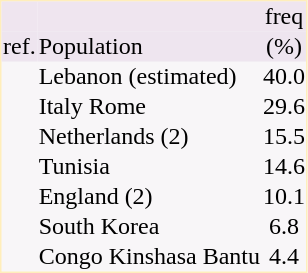<table border="0" cellspacing="0" cellpadding="1" align="left" style="text-align:center; margin-right: 1em; margin-bottom: 2em;  border:1px #ffeebb solid; background:#f8f6f8; ">
<tr style="background:#efe5ef">
<td></td>
<td></td>
<td>freq</td>
</tr>
<tr style="background:#eee5ef">
<td>ref.</td>
<td align="left">Population</td>
<td>(%)</td>
</tr>
<tr>
<td></td>
<td align="left">Lebanon (estimated)</td>
<td>40.0</td>
</tr>
<tr>
<td></td>
<td align="left">Italy Rome</td>
<td>29.6</td>
</tr>
<tr>
<td></td>
<td align="left">Netherlands  (2)</td>
<td>15.5</td>
</tr>
<tr>
<td></td>
<td align="left">Tunisia</td>
<td>14.6</td>
</tr>
<tr>
<td></td>
<td align="left">England  (2)</td>
<td>10.1</td>
</tr>
<tr>
<td></td>
<td align="left">South Korea</td>
<td>6.8</td>
</tr>
<tr>
<td></td>
<td align="left">Congo Kinshasa Bantu</td>
<td>4.4</td>
</tr>
</table>
